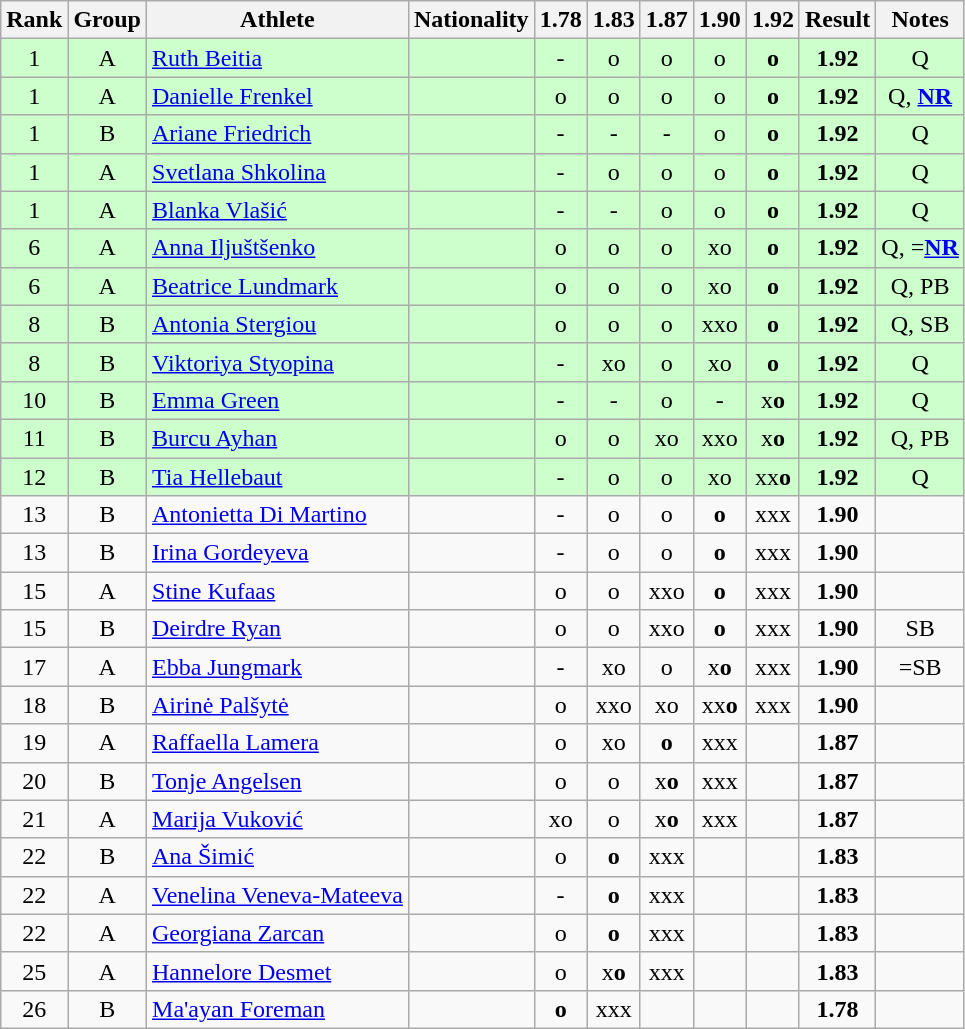<table class="wikitable sortable" style="text-align:center">
<tr>
<th>Rank</th>
<th>Group</th>
<th>Athlete</th>
<th>Nationality</th>
<th>1.78</th>
<th>1.83</th>
<th>1.87</th>
<th>1.90</th>
<th>1.92</th>
<th>Result</th>
<th>Notes</th>
</tr>
<tr bgcolor=ccffcc>
<td>1</td>
<td>A</td>
<td align="left"><a href='#'>Ruth Beitia</a></td>
<td align=left></td>
<td>-</td>
<td>o</td>
<td>o</td>
<td>o</td>
<td><strong>o</strong></td>
<td><strong>1.92</strong></td>
<td>Q</td>
</tr>
<tr bgcolor=ccffcc>
<td>1</td>
<td>A</td>
<td align="left"><a href='#'>Danielle Frenkel</a></td>
<td align=left></td>
<td>o</td>
<td>o</td>
<td>o</td>
<td>o</td>
<td><strong>o</strong></td>
<td><strong>1.92</strong></td>
<td>Q, <strong><a href='#'>NR</a></strong></td>
</tr>
<tr bgcolor=ccffcc>
<td>1</td>
<td>B</td>
<td align="left"><a href='#'>Ariane Friedrich</a></td>
<td align=left></td>
<td>-</td>
<td>-</td>
<td>-</td>
<td>o</td>
<td><strong>o</strong></td>
<td><strong>1.92</strong></td>
<td>Q</td>
</tr>
<tr bgcolor=ccffcc>
<td>1</td>
<td>A</td>
<td align="left"><a href='#'>Svetlana Shkolina</a></td>
<td align=left></td>
<td>-</td>
<td>o</td>
<td>o</td>
<td>o</td>
<td><strong>o</strong></td>
<td><strong>1.92</strong></td>
<td>Q</td>
</tr>
<tr bgcolor=ccffcc>
<td>1</td>
<td>A</td>
<td align="left"><a href='#'>Blanka Vlašić</a></td>
<td align=left></td>
<td>-</td>
<td>-</td>
<td>o</td>
<td>o</td>
<td><strong>o</strong></td>
<td><strong>1.92</strong></td>
<td>Q</td>
</tr>
<tr bgcolor=ccffcc>
<td>6</td>
<td>A</td>
<td align="left"><a href='#'>Anna Iljuštšenko</a></td>
<td align=left></td>
<td>o</td>
<td>o</td>
<td>o</td>
<td>xo</td>
<td><strong>o</strong></td>
<td><strong>1.92</strong></td>
<td>Q, =<strong><a href='#'>NR</a></strong></td>
</tr>
<tr bgcolor=ccffcc>
<td>6</td>
<td>A</td>
<td align="left"><a href='#'>Beatrice Lundmark</a></td>
<td align=left></td>
<td>o</td>
<td>o</td>
<td>o</td>
<td>xo</td>
<td><strong>o</strong></td>
<td><strong>1.92</strong></td>
<td>Q, PB</td>
</tr>
<tr bgcolor=ccffcc>
<td>8</td>
<td>B</td>
<td align="left"><a href='#'>Antonia Stergiou</a></td>
<td align=left></td>
<td>o</td>
<td>o</td>
<td>o</td>
<td>xxo</td>
<td><strong>o</strong></td>
<td><strong>1.92</strong></td>
<td>Q, SB</td>
</tr>
<tr bgcolor=ccffcc>
<td>8</td>
<td>B</td>
<td align="left"><a href='#'>Viktoriya Styopina</a></td>
<td align=left></td>
<td>-</td>
<td>xo</td>
<td>o</td>
<td>xo</td>
<td><strong>o</strong></td>
<td><strong>1.92</strong></td>
<td>Q</td>
</tr>
<tr bgcolor=ccffcc>
<td>10</td>
<td>B</td>
<td align="left"><a href='#'>Emma Green</a></td>
<td align=left></td>
<td>-</td>
<td>-</td>
<td>o</td>
<td>-</td>
<td>x<strong>o</strong></td>
<td><strong>1.92</strong></td>
<td>Q</td>
</tr>
<tr bgcolor=ccffcc>
<td>11</td>
<td>B</td>
<td align="left"><a href='#'>Burcu Ayhan</a></td>
<td align=left></td>
<td>o</td>
<td>o</td>
<td>xo</td>
<td>xxo</td>
<td>x<strong>o</strong></td>
<td><strong>1.92</strong></td>
<td>Q, PB</td>
</tr>
<tr bgcolor=ccffcc>
<td>12</td>
<td>B</td>
<td align="left"><a href='#'>Tia Hellebaut</a></td>
<td align=left></td>
<td>-</td>
<td>o</td>
<td>o</td>
<td>xo</td>
<td>xx<strong>o</strong></td>
<td><strong>1.92</strong></td>
<td>Q</td>
</tr>
<tr>
<td>13</td>
<td>B</td>
<td align="left"><a href='#'>Antonietta Di Martino</a></td>
<td align=left></td>
<td>-</td>
<td>o</td>
<td>o</td>
<td><strong>o</strong></td>
<td>xxx</td>
<td><strong>1.90</strong></td>
<td></td>
</tr>
<tr>
<td>13</td>
<td>B</td>
<td align="left"><a href='#'>Irina Gordeyeva</a></td>
<td align=left></td>
<td>-</td>
<td>o</td>
<td>o</td>
<td><strong>o</strong></td>
<td>xxx</td>
<td><strong>1.90</strong></td>
<td></td>
</tr>
<tr>
<td>15</td>
<td>A</td>
<td align="left"><a href='#'>Stine Kufaas</a></td>
<td align=left></td>
<td>o</td>
<td>o</td>
<td>xxo</td>
<td><strong>o</strong></td>
<td>xxx</td>
<td><strong>1.90</strong></td>
<td></td>
</tr>
<tr>
<td>15</td>
<td>B</td>
<td align="left"><a href='#'>Deirdre Ryan</a></td>
<td align=left></td>
<td>o</td>
<td>o</td>
<td>xxo</td>
<td><strong>o</strong></td>
<td>xxx</td>
<td><strong>1.90</strong></td>
<td>SB</td>
</tr>
<tr>
<td>17</td>
<td>A</td>
<td align="left"><a href='#'>Ebba Jungmark</a></td>
<td align=left></td>
<td>-</td>
<td>xo</td>
<td>o</td>
<td>x<strong>o</strong></td>
<td>xxx</td>
<td><strong>1.90</strong></td>
<td>=SB</td>
</tr>
<tr>
<td>18</td>
<td>B</td>
<td align="left"><a href='#'>Airinė Palšytė</a></td>
<td align=left></td>
<td>o</td>
<td>xxo</td>
<td>xo</td>
<td>xx<strong>o</strong></td>
<td>xxx</td>
<td><strong>1.90</strong></td>
<td></td>
</tr>
<tr>
<td>19</td>
<td>A</td>
<td align="left"><a href='#'>Raffaella Lamera</a></td>
<td align=left></td>
<td>o</td>
<td>xo</td>
<td><strong>o</strong></td>
<td>xxx</td>
<td></td>
<td><strong>1.87</strong></td>
<td></td>
</tr>
<tr>
<td>20</td>
<td>B</td>
<td align="left"><a href='#'>Tonje Angelsen</a></td>
<td align=left></td>
<td>o</td>
<td>o</td>
<td>x<strong>o</strong></td>
<td>xxx</td>
<td></td>
<td><strong>1.87</strong></td>
<td></td>
</tr>
<tr>
<td>21</td>
<td>A</td>
<td align="left"><a href='#'>Marija Vuković</a></td>
<td align=left></td>
<td>xo</td>
<td>o</td>
<td>x<strong>o</strong></td>
<td>xxx</td>
<td></td>
<td><strong>1.87</strong></td>
<td></td>
</tr>
<tr>
<td>22</td>
<td>B</td>
<td align="left"><a href='#'>Ana Šimić</a></td>
<td align=left></td>
<td>o</td>
<td><strong>o</strong></td>
<td>xxx</td>
<td></td>
<td></td>
<td><strong>1.83</strong></td>
<td></td>
</tr>
<tr>
<td>22</td>
<td>A</td>
<td align="left"><a href='#'>Venelina Veneva-Mateeva</a></td>
<td align=left></td>
<td>-</td>
<td><strong>o</strong></td>
<td>xxx</td>
<td></td>
<td></td>
<td><strong>1.83</strong></td>
<td></td>
</tr>
<tr>
<td>22</td>
<td>A</td>
<td align="left"><a href='#'>Georgiana Zarcan</a></td>
<td align=left></td>
<td>o</td>
<td><strong>o</strong></td>
<td>xxx</td>
<td></td>
<td></td>
<td><strong>1.83</strong></td>
<td></td>
</tr>
<tr>
<td>25</td>
<td>A</td>
<td align="left"><a href='#'>Hannelore Desmet</a></td>
<td align=left></td>
<td>o</td>
<td>x<strong>o</strong></td>
<td>xxx</td>
<td></td>
<td></td>
<td><strong>1.83</strong></td>
<td></td>
</tr>
<tr>
<td>26</td>
<td>B</td>
<td align="left"><a href='#'>Ma'ayan Foreman</a></td>
<td align=left></td>
<td><strong>o</strong></td>
<td>xxx</td>
<td></td>
<td></td>
<td></td>
<td><strong>1.78</strong></td>
<td></td>
</tr>
</table>
